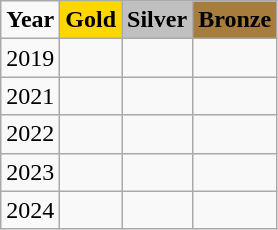<table class="wikitable">
<tr>
<td><strong>Year</strong></td>
<td !align="center" bgcolor="gold" colspan="1"><strong>Gold</strong></td>
<td !align="center" bgcolor="silver" colspan="1"><strong>Silver</strong></td>
<td !align="center" bgcolor="#a67d3d" colspan="1"><strong>Bronze</strong></td>
</tr>
<tr>
<td>2019</td>
<td></td>
<td></td>
<td></td>
</tr>
<tr>
<td>2021</td>
<td></td>
<td></td>
<td></td>
</tr>
<tr>
<td>2022</td>
<td></td>
<td></td>
<td></td>
</tr>
<tr>
<td>2023</td>
<td></td>
<td></td>
<td></td>
</tr>
<tr>
<td>2024</td>
<td></td>
<td></td>
<td></td>
</tr>
</table>
